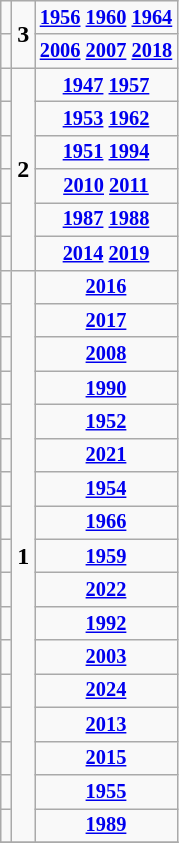<table class="wikitable" style="text-align:center;">
<tr>
<td style=><strong></strong></td>
<td rowspan=2><strong>3</strong></td>
<td style="font-size:85%;"><strong><a href='#'>1956</a> <a href='#'>1960</a> <a href='#'>1964</a></strong></td>
</tr>
<tr>
<td style=><strong><a href='#'></a></strong></td>
<td style="font-size:85%;"><strong><a href='#'>2006</a> <a href='#'>2007</a> <a href='#'>2018</a></strong></td>
</tr>
<tr>
<td style=><strong></strong></td>
<td rowspan=6><strong>2</strong></td>
<td style="font-size:85%;"><strong><a href='#'>1947</a> <a href='#'>1957</a></strong></td>
</tr>
<tr>
<td style=><strong></strong></td>
<td style="font-size:85%;"><strong><a href='#'>1953</a> <a href='#'>1962</a></strong></td>
</tr>
<tr>
<td style=><strong></strong></td>
<td style="font-size:85%;"><strong><a href='#'>1951</a> <a href='#'>1994</a></strong></td>
</tr>
<tr>
<td style=><strong><a href='#'></a></strong></td>
<td style="font-size:85%;"><strong><a href='#'>2010</a> <a href='#'>2011</a></strong></td>
</tr>
<tr>
<td style=><strong><a href='#'></a></strong></td>
<td style="font-size:85%;"><strong><a href='#'>1987</a> <a href='#'>1988</a></strong></td>
</tr>
<tr>
<td style=><strong></strong></td>
<td style="font-size:85%;"><strong><a href='#'>2014</a> <a href='#'>2019</a></strong></td>
</tr>
<tr>
<td style=><strong><a href='#'></a></strong></td>
<td rowspan=17><strong>1</strong></td>
<td style="font-size:85%;"><strong><a href='#'>2016</a></strong></td>
</tr>
<tr>
<td style=><strong><a href='#'></a></strong></td>
<td style="font-size:85%;"><strong><a href='#'>2017</a></strong></td>
</tr>
<tr>
<td style=><strong><a href='#'></a></strong></td>
<td style="font-size:85%;"><strong><a href='#'>2008</a></strong></td>
</tr>
<tr>
<td style=><strong><a href='#'></a></strong></td>
<td style="font-size:85%;"><strong><a href='#'>1990</a></strong></td>
</tr>
<tr>
<td style=><strong><a href='#'></a></strong></td>
<td style="font-size:85%;"><strong><a href='#'>1952</a></strong></td>
</tr>
<tr>
<td style=><strong><a href='#'></a></strong></td>
<td style="font-size:85%;"><strong><a href='#'>2021</a></strong></td>
</tr>
<tr>
<td style=><strong></strong></td>
<td style="font-size:85%;"><strong><a href='#'>1954</a></strong></td>
</tr>
<tr>
<td style=><strong><a href='#'></a></strong></td>
<td style="font-size:85%;"><strong><a href='#'>1966</a></strong></td>
</tr>
<tr>
<td style=><strong><a href='#'></a></strong></td>
<td style="font-size:85%;"><strong><a href='#'>1959</a></strong></td>
</tr>
<tr>
<td style=><strong><a href='#'></a></strong></td>
<td style="font-size:85%;"><strong><a href='#'>2022</a></strong></td>
</tr>
<tr>
<td style=><strong></strong></td>
<td style="font-size:85%;"><strong><a href='#'>1992</a></strong></td>
</tr>
<tr>
<td style=><strong></strong></td>
<td style="font-size:85%;"><strong><a href='#'>2003</a></strong></td>
</tr>
<tr>
<td style=><strong><a href='#'></a></strong></td>
<td style="font-size:85%;"><strong><a href='#'>2024</a></strong></td>
</tr>
<tr>
<td style=><strong><a href='#'></a></strong></td>
<td style="font-size:85%;"><strong><a href='#'>2013</a></strong></td>
</tr>
<tr>
<td style=><strong><a href='#'></a></strong></td>
<td style="font-size:85%;"><strong><a href='#'>2015</a></strong></td>
</tr>
<tr>
<td style=><strong></strong></td>
<td style="font-size:85%;"><strong><a href='#'>1955</a></strong></td>
</tr>
<tr>
<td style=><strong></strong></td>
<td style="font-size:85%;"><strong><a href='#'>1989</a></strong></td>
</tr>
<tr>
</tr>
</table>
